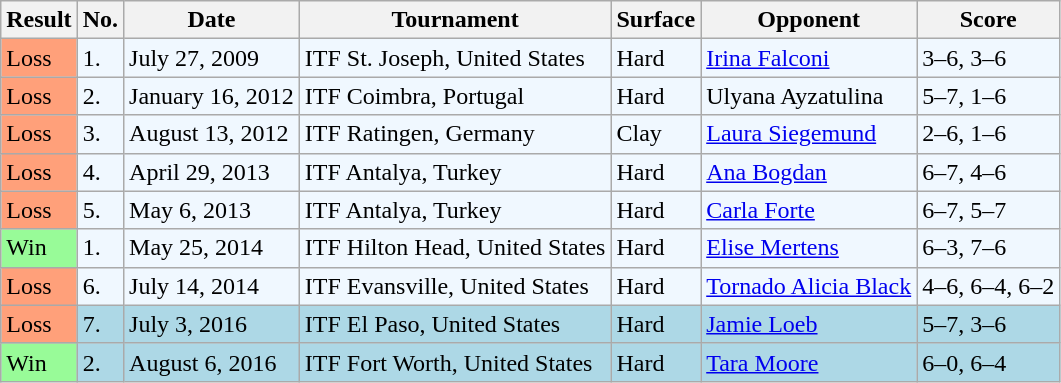<table class="sortable wikitable">
<tr>
<th>Result</th>
<th>No.</th>
<th>Date</th>
<th>Tournament</th>
<th>Surface</th>
<th>Opponent</th>
<th class="unsortable">Score</th>
</tr>
<tr style="background:#f0f8ff;">
<td style="background:#ffa07a;">Loss</td>
<td>1.</td>
<td>July 27, 2009</td>
<td>ITF St. Joseph, United States</td>
<td>Hard</td>
<td> <a href='#'>Irina Falconi</a></td>
<td>3–6, 3–6</td>
</tr>
<tr style="background:#f0f8ff;">
<td style="background:#ffa07a;">Loss</td>
<td>2.</td>
<td>January 16, 2012</td>
<td>ITF Coimbra, Portugal</td>
<td>Hard</td>
<td> Ulyana Ayzatulina</td>
<td>5–7, 1–6</td>
</tr>
<tr style="background:#f0f8ff;">
<td style="background:#ffa07a;">Loss</td>
<td>3.</td>
<td>August 13, 2012</td>
<td>ITF Ratingen, Germany</td>
<td>Clay</td>
<td> <a href='#'>Laura Siegemund</a></td>
<td>2–6, 1–6</td>
</tr>
<tr style="background:#f0f8ff;">
<td style="background:#ffa07a;">Loss</td>
<td>4.</td>
<td>April 29, 2013</td>
<td>ITF Antalya, Turkey</td>
<td>Hard</td>
<td> <a href='#'>Ana Bogdan</a></td>
<td>6–7, 4–6</td>
</tr>
<tr style="background:#f0f8ff;">
<td style="background:#ffa07a;">Loss</td>
<td>5.</td>
<td>May 6, 2013</td>
<td>ITF Antalya, Turkey</td>
<td>Hard</td>
<td> <a href='#'>Carla Forte</a></td>
<td>6–7, 5–7</td>
</tr>
<tr style="background:#f0f8ff;">
<td style="background:#98fb98;">Win</td>
<td>1.</td>
<td>May 25, 2014</td>
<td>ITF Hilton Head, United States</td>
<td>Hard</td>
<td> <a href='#'>Elise Mertens</a></td>
<td>6–3, 7–6</td>
</tr>
<tr style="background:#f0f8ff;">
<td style="background:#ffa07a;">Loss</td>
<td>6.</td>
<td>July 14, 2014</td>
<td>ITF Evansville, United States</td>
<td>Hard</td>
<td> <a href='#'>Tornado Alicia Black</a></td>
<td>4–6, 6–4, 6–2</td>
</tr>
<tr style="background:lightblue;">
<td style="background:#ffa07a;">Loss</td>
<td>7.</td>
<td>July 3, 2016</td>
<td>ITF El Paso, United States</td>
<td>Hard</td>
<td> <a href='#'>Jamie Loeb</a></td>
<td>5–7, 3–6</td>
</tr>
<tr style="background:lightblue;">
<td style="background:#98fb98;">Win</td>
<td>2.</td>
<td>August 6, 2016</td>
<td>ITF Fort Worth, United States</td>
<td>Hard</td>
<td> <a href='#'>Tara Moore</a></td>
<td>6–0, 6–4</td>
</tr>
</table>
